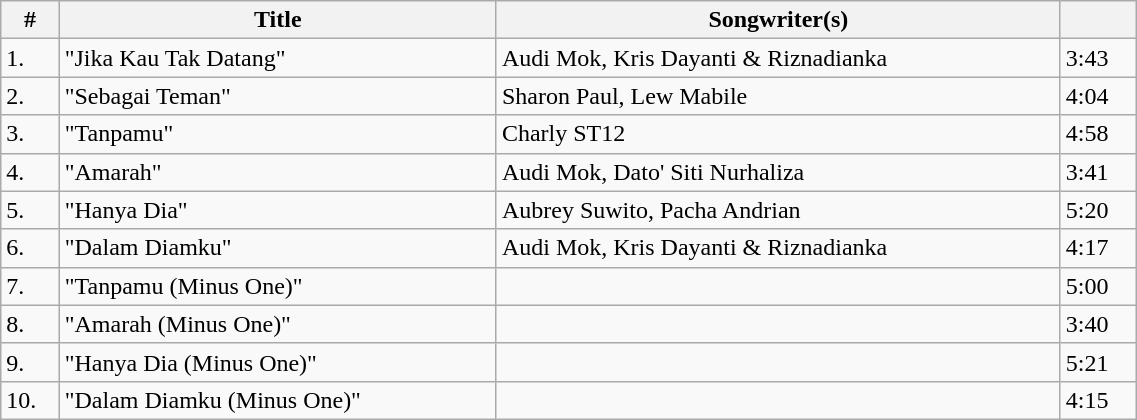<table class="wikitable" style="width:60%;">
<tr ">
<th>#</th>
<th>Title</th>
<th>Songwriter(s)</th>
<th></th>
</tr>
<tr>
<td>1.</td>
<td>"Jika Kau Tak Datang"</td>
<td>Audi Mok, Kris Dayanti & Riznadianka</td>
<td>3:43</td>
</tr>
<tr>
<td>2.</td>
<td>"Sebagai Teman"</td>
<td>Sharon Paul, Lew Mabile</td>
<td>4:04</td>
</tr>
<tr>
<td>3.</td>
<td>"Tanpamu"</td>
<td>Charly ST12</td>
<td>4:58</td>
</tr>
<tr>
<td>4.</td>
<td>"Amarah"</td>
<td>Audi Mok, Dato' Siti Nurhaliza</td>
<td>3:41</td>
</tr>
<tr>
<td>5.</td>
<td>"Hanya Dia"</td>
<td>Aubrey Suwito, Pacha Andrian</td>
<td>5:20</td>
</tr>
<tr>
<td>6.</td>
<td>"Dalam Diamku"</td>
<td>Audi Mok, Kris Dayanti & Riznadianka</td>
<td>4:17</td>
</tr>
<tr>
<td>7.</td>
<td>"Tanpamu (Minus One)"</td>
<td></td>
<td>5:00</td>
</tr>
<tr>
<td>8.</td>
<td>"Amarah (Minus One)"</td>
<td></td>
<td>3:40</td>
</tr>
<tr>
<td>9.</td>
<td>"Hanya Dia (Minus One)"</td>
<td></td>
<td>5:21</td>
</tr>
<tr>
<td>10.</td>
<td>"Dalam Diamku (Minus One)"</td>
<td></td>
<td>4:15</td>
</tr>
</table>
